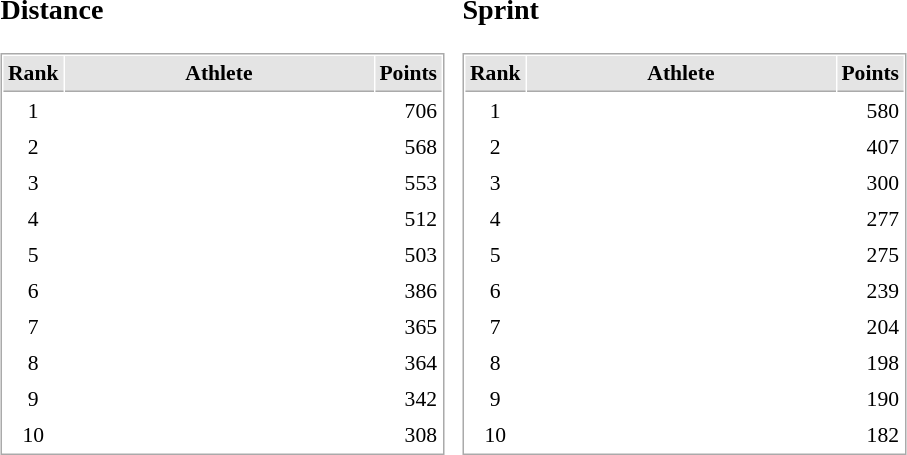<table border="0" cellspacing="10">
<tr>
<td><br><h3>Distance</h3><table cellspacing="1" cellpadding="3" style="border:1px solid #AAAAAA;font-size:90%">
<tr bgcolor="#E4E4E4">
<th style="border-bottom:1px solid #AAAAAA" width=10>Rank</th>
<th style="border-bottom:1px solid #AAAAAA" width=200>Athlete</th>
<th style="border-bottom:1px solid #AAAAAA" width=20 align=right>Points</th>
</tr>
<tr align="center">
<td>1</td>
<td align="left"><strong></strong></td>
<td align=right>706</td>
</tr>
<tr align="center">
<td>2</td>
<td align="left"></td>
<td align=right>568</td>
</tr>
<tr align="center">
<td>3</td>
<td align="left"></td>
<td align=right>553</td>
</tr>
<tr align="center">
<td>4</td>
<td align="left"></td>
<td align=right>512</td>
</tr>
<tr align="center">
<td>5</td>
<td align="left"></td>
<td align=right>503</td>
</tr>
<tr align="center">
<td>6</td>
<td align="left"></td>
<td align=right>386</td>
</tr>
<tr align="center">
<td>7</td>
<td align="left"></td>
<td align=right>365</td>
</tr>
<tr align="center">
<td>8</td>
<td align="left"></td>
<td align=right>364</td>
</tr>
<tr align="center">
<td>9</td>
<td align="left"></td>
<td align=right>342</td>
</tr>
<tr align="center">
<td>10</td>
<td align="left"></td>
<td align=right>308</td>
</tr>
</table>
</td>
<td><br><h3>Sprint</h3><table cellspacing="1" cellpadding="3" style="border:1px solid #AAAAAA;font-size:90%">
<tr bgcolor="#E4E4E4">
<th style="border-bottom:1px solid #AAAAAA" width=10>Rank</th>
<th style="border-bottom:1px solid #AAAAAA" width=200>Athlete</th>
<th style="border-bottom:1px solid #AAAAAA" width=20 align=right>Points</th>
</tr>
<tr align="center">
<td>1</td>
<td align="left"><strong></strong></td>
<td align=right>580</td>
</tr>
<tr align="center">
<td>2</td>
<td align="left"></td>
<td align=right>407</td>
</tr>
<tr align="center">
<td>3</td>
<td align="left"></td>
<td align=right>300</td>
</tr>
<tr align="center">
<td>4</td>
<td align="left"></td>
<td align=right>277</td>
</tr>
<tr align="center">
<td>5</td>
<td align="left"></td>
<td align=right>275</td>
</tr>
<tr align="center">
<td>6</td>
<td align="left"></td>
<td align=right>239</td>
</tr>
<tr align="center">
<td>7</td>
<td align="left"></td>
<td align=right>204</td>
</tr>
<tr align="center">
<td>8</td>
<td align="left"></td>
<td align=right>198</td>
</tr>
<tr align="center">
<td>9</td>
<td align="left"></td>
<td align=right>190</td>
</tr>
<tr align="center">
<td>10</td>
<td align="left"></td>
<td align=right>182</td>
</tr>
</table>
</td>
</tr>
</table>
